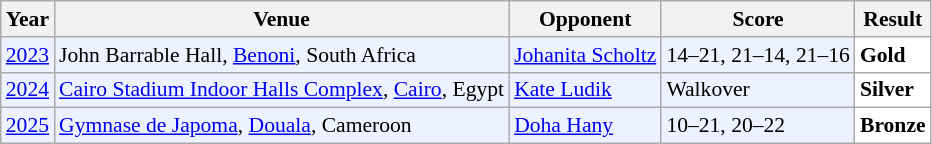<table class="sortable wikitable" style="font-size: 90%;">
<tr>
<th>Year</th>
<th>Venue</th>
<th>Opponent</th>
<th>Score</th>
<th>Result</th>
</tr>
<tr style="background:#ECF2FF">
<td align="center"><a href='#'>2023</a></td>
<td align="left">John Barrable Hall, <a href='#'>Benoni</a>, South Africa</td>
<td align="left"> <a href='#'>Johanita Scholtz</a></td>
<td align="left">14–21, 21–14, 21–16</td>
<td style="text-align:left; background:white"> <strong>Gold</strong></td>
</tr>
<tr style="background:#ECF2FF">
<td align="center"><a href='#'>2024</a></td>
<td align="left"><a href='#'>Cairo Stadium Indoor Halls Complex</a>, <a href='#'>Cairo</a>, Egypt</td>
<td align="left"> <a href='#'>Kate Ludik</a></td>
<td align="left">Walkover</td>
<td style="text-align:left; background:white"> <strong>Silver</strong></td>
</tr>
<tr style="background:#ECF2FF">
<td align="center"><a href='#'>2025</a></td>
<td align="left"><a href='#'>Gymnase de Japoma</a>, <a href='#'>Douala</a>, Cameroon</td>
<td align="left"> <a href='#'>Doha Hany</a></td>
<td align="left">10–21, 20–22</td>
<td style="text-align:left; background:white"> <strong>Bronze</strong></td>
</tr>
</table>
